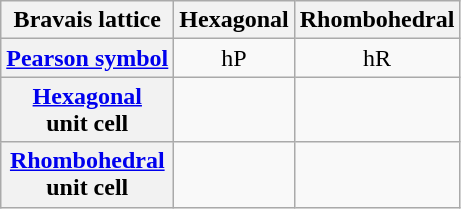<table class="wikitable">
<tr>
<th>Bravais lattice</th>
<th>Hexagonal</th>
<th>Rhombohedral</th>
</tr>
<tr align=center>
<th><a href='#'>Pearson symbol</a></th>
<td>hP</td>
<td>hR</td>
</tr>
<tr align=center>
<th><a href='#'>Hexagonal</a><br>unit cell</th>
<td></td>
<td></td>
</tr>
<tr align=center>
<th><a href='#'>Rhombohedral</a><br>unit cell</th>
<td></td>
<td></td>
</tr>
</table>
